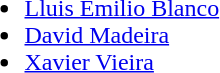<table>
<tr>
<td><strong></strong><br><ul><li><a href='#'>Lluis Emilio Blanco</a></li><li><a href='#'>David Madeira</a></li><li><a href='#'>Xavier Vieira</a></li></ul></td>
</tr>
</table>
